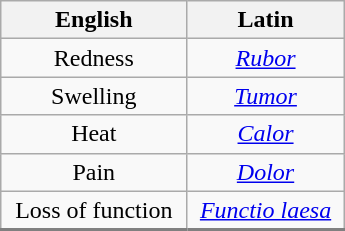<table width="230" align="right" class="wikitable" style="text-align:center; margin-left:0.67em">
<tr>
<th>English</th>
<th>Latin</th>
</tr>
<tr>
<td>Redness</td>
<td><em><a href='#'>Rubor</a></em></td>
</tr>
<tr>
<td>Swelling</td>
<td><em><a href='#'>Tumor</a></em></td>
</tr>
<tr>
<td>Heat</td>
<td><em><a href='#'>Calor</a></em></td>
</tr>
<tr>
<td>Pain</td>
<td><em><a href='#'>Dolor</a></em></td>
</tr>
<tr>
<td style="border-bottom:2px solid grey;">Loss of function</td>
<td style="border-bottom:2px solid grey;"><em><a href='#'>Functio laesa</a></em></td>
</tr>
</table>
